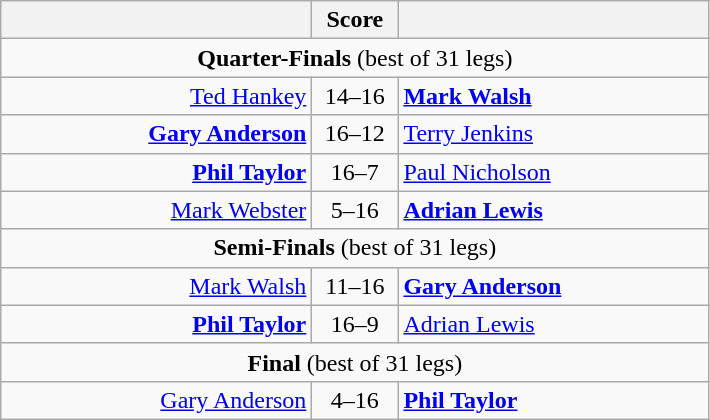<table class=wikitable style="text-align:center">
<tr>
<th width=200></th>
<th width=50>Score</th>
<th width=200></th>
</tr>
<tr align=center>
<td colspan="3"><strong>Quarter-Finals</strong> (best of 31 legs)</td>
</tr>
<tr align=left>
<td align=right><a href='#'>Ted Hankey</a> </td>
<td align=center>14–16</td>
<td> <strong><a href='#'>Mark Walsh</a></strong></td>
</tr>
<tr align=left>
<td align=right><strong><a href='#'>Gary Anderson</a></strong> </td>
<td align=center>16–12</td>
<td> <a href='#'>Terry Jenkins</a></td>
</tr>
<tr align=left>
<td align=right><strong><a href='#'>Phil Taylor</a></strong> </td>
<td align=center>16–7</td>
<td> <a href='#'>Paul Nicholson</a></td>
</tr>
<tr align=left>
<td align=right><a href='#'>Mark Webster</a> </td>
<td align=center>5–16</td>
<td> <strong><a href='#'>Adrian Lewis</a></strong></td>
</tr>
<tr align=center>
<td colspan="3"><strong>Semi-Finals</strong> (best of 31 legs)</td>
</tr>
<tr align=left>
<td align=right><a href='#'>Mark Walsh</a> </td>
<td align=center>11–16</td>
<td> <strong><a href='#'>Gary Anderson</a></strong></td>
</tr>
<tr align=left>
<td align=right><strong><a href='#'>Phil Taylor</a></strong> </td>
<td align=center>16–9</td>
<td> <a href='#'>Adrian Lewis</a></td>
</tr>
<tr align=center>
<td colspan="3"><strong>Final</strong> (best of 31 legs)</td>
</tr>
<tr align=left>
<td align=right><a href='#'>Gary Anderson</a> </td>
<td align=center>4–16</td>
<td> <strong><a href='#'>Phil Taylor</a></strong></td>
</tr>
</table>
